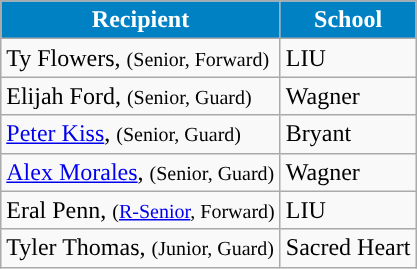<table class="wikitable" border="1">
<tr>
<th align="center" style="background:#0081C4; color:#FFFFFF;">Recipient</th>
<th align="center" style="background:#0081C4; color:#FFFFFF;">School</th>
</tr>
<tr>
<td>Ty Flowers, <small>(Senior, Forward)</small></td>
<td>LIU</td>
</tr>
<tr>
<td>Elijah Ford, <small>(Senior, Guard)</small></td>
<td>Wagner</td>
</tr>
<tr>
<td><a href='#'>Peter Kiss</a>, <small>(Senior, Guard)</small></td>
<td>Bryant</td>
</tr>
<tr>
<td><a href='#'>Alex Morales</a>, <small>(Senior, Guard)</small></td>
<td>Wagner</td>
</tr>
<tr>
<td>Eral Penn, <small>(<a href='#'>R-Senior</a>, Forward)</small></td>
<td>LIU</td>
</tr>
<tr>
<td>Tyler Thomas, <small>(Junior, Guard)</small></td>
<td>Sacred Heart</td>
</tr>
</table>
